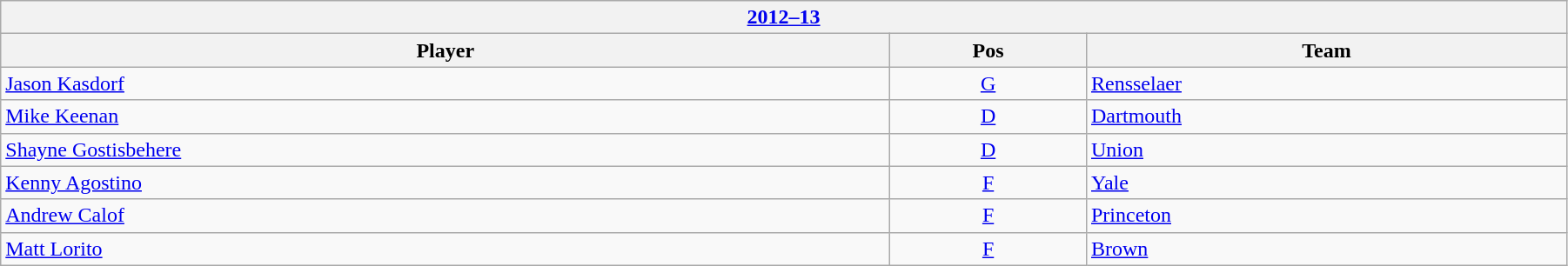<table class="wikitable" width=95%>
<tr>
<th colspan=3><a href='#'>2012–13</a></th>
</tr>
<tr>
<th>Player</th>
<th>Pos</th>
<th>Team</th>
</tr>
<tr>
<td><a href='#'>Jason Kasdorf</a></td>
<td align=center><a href='#'>G</a></td>
<td><a href='#'>Rensselaer</a></td>
</tr>
<tr>
<td><a href='#'>Mike Keenan</a></td>
<td align=center><a href='#'>D</a></td>
<td><a href='#'>Dartmouth</a></td>
</tr>
<tr>
<td><a href='#'>Shayne Gostisbehere</a></td>
<td align=center><a href='#'>D</a></td>
<td><a href='#'>Union</a></td>
</tr>
<tr>
<td><a href='#'>Kenny Agostino</a></td>
<td align=center><a href='#'>F</a></td>
<td><a href='#'>Yale</a></td>
</tr>
<tr>
<td><a href='#'>Andrew Calof</a></td>
<td align=center><a href='#'>F</a></td>
<td><a href='#'>Princeton</a></td>
</tr>
<tr>
<td><a href='#'>Matt Lorito</a></td>
<td align=center><a href='#'>F</a></td>
<td><a href='#'>Brown</a></td>
</tr>
</table>
